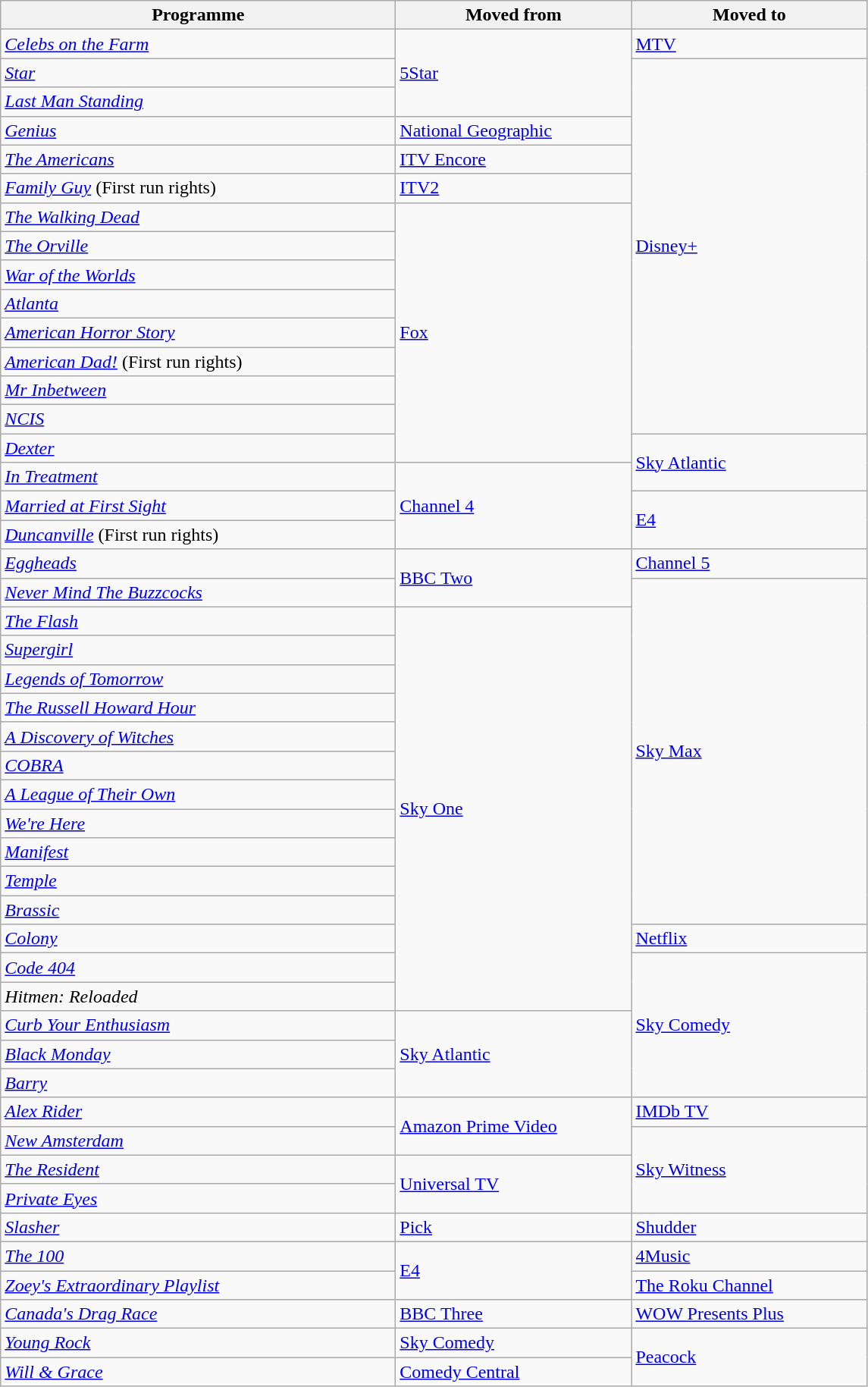<table class="wikitable">
<tr>
<th width=340>Programme</th>
<th width=200>Moved from</th>
<th width=200>Moved to</th>
</tr>
<tr>
<td><em><a href='#'>Celebs on the Farm</a></em></td>
<td rowspan=3><a href='#'>5Star</a></td>
<td><a href='#'>MTV</a></td>
</tr>
<tr>
<td><em><a href='#'>Star</a></em></td>
<td rowspan="13"><a href='#'>Disney+</a></td>
</tr>
<tr>
<td><em><a href='#'>Last Man Standing</a></em></td>
</tr>
<tr>
<td><em><a href='#'>Genius</a></em></td>
<td><a href='#'>National Geographic</a></td>
</tr>
<tr>
<td><em><a href='#'>The Americans</a></em></td>
<td><a href='#'>ITV Encore</a></td>
</tr>
<tr>
<td><em><a href='#'>Family Guy</a></em> (First run rights)</td>
<td><a href='#'>ITV2</a></td>
</tr>
<tr>
<td><em><a href='#'>The Walking Dead</a></em></td>
<td rowspan="9"><a href='#'>Fox</a></td>
</tr>
<tr>
<td><em><a href='#'>The Orville</a></em></td>
</tr>
<tr>
<td><em><a href='#'>War of the Worlds</a></em></td>
</tr>
<tr>
<td><em><a href='#'>Atlanta</a></em></td>
</tr>
<tr>
<td><em><a href='#'>American Horror Story</a></em></td>
</tr>
<tr>
<td><em><a href='#'>American Dad!</a></em> (First run rights)</td>
</tr>
<tr>
<td><em><a href='#'>Mr Inbetween</a></em></td>
</tr>
<tr>
<td><em><a href='#'>NCIS</a></em></td>
</tr>
<tr>
<td><em><a href='#'>Dexter</a></em></td>
<td rowspan="2"><a href='#'>Sky Atlantic</a></td>
</tr>
<tr>
<td><em><a href='#'>In Treatment</a></em></td>
<td rowspan="3"><a href='#'>Channel 4</a></td>
</tr>
<tr>
<td><em><a href='#'>Married at First Sight</a></em></td>
<td rowspan="2"><a href='#'>E4</a></td>
</tr>
<tr>
<td><em><a href='#'>Duncanville</a></em> (First run rights)</td>
</tr>
<tr>
<td><em><a href='#'>Eggheads</a></em></td>
<td rowspan="2"><a href='#'>BBC Two</a></td>
<td><a href='#'>Channel 5</a></td>
</tr>
<tr>
<td><em><a href='#'>Never Mind The Buzzcocks</a></em></td>
<td rowspan="12"><a href='#'>Sky Max</a></td>
</tr>
<tr>
<td><em><a href='#'>The Flash</a></em></td>
<td rowspan="14"><a href='#'>Sky One</a></td>
</tr>
<tr>
<td><em><a href='#'>Supergirl</a></em></td>
</tr>
<tr>
<td><em><a href='#'>Legends of Tomorrow</a></em></td>
</tr>
<tr>
<td><em><a href='#'>The Russell Howard Hour</a></em></td>
</tr>
<tr>
<td><em><a href='#'>A Discovery of Witches</a></em></td>
</tr>
<tr>
<td><em><a href='#'>COBRA</a></em></td>
</tr>
<tr>
<td><em><a href='#'>A League of Their Own</a></em></td>
</tr>
<tr>
<td><em><a href='#'>We're Here</a></em></td>
</tr>
<tr>
<td><em><a href='#'>Manifest</a></em></td>
</tr>
<tr>
<td><em><a href='#'>Temple</a></em></td>
</tr>
<tr>
<td><em><a href='#'>Brassic</a></em></td>
</tr>
<tr>
<td><em><a href='#'>Colony</a></em></td>
<td><a href='#'>Netflix</a></td>
</tr>
<tr>
<td><em><a href='#'>Code 404</a></em></td>
<td rowspan="5"><a href='#'>Sky Comedy</a></td>
</tr>
<tr>
<td><em>Hitmen: Reloaded</em></td>
</tr>
<tr>
<td><em><a href='#'>Curb Your Enthusiasm</a></em></td>
<td rowspan="3"><a href='#'>Sky Atlantic</a></td>
</tr>
<tr>
<td><em><a href='#'>Black Monday</a></em></td>
</tr>
<tr>
<td><em><a href='#'>Barry</a></em></td>
</tr>
<tr>
<td><em><a href='#'>Alex Rider</a></em></td>
<td rowspan="2"><a href='#'>Amazon Prime Video</a></td>
<td><a href='#'>IMDb TV</a></td>
</tr>
<tr>
<td><em><a href='#'>New Amsterdam</a></em></td>
<td rowspan="3"><a href='#'>Sky Witness</a></td>
</tr>
<tr>
<td><em><a href='#'>The Resident</a></em></td>
<td rowspan="2"><a href='#'>Universal TV</a></td>
</tr>
<tr>
<td><em><a href='#'>Private Eyes</a></em></td>
</tr>
<tr>
<td><em><a href='#'>Slasher</a></em></td>
<td><a href='#'>Pick</a></td>
<td><a href='#'>Shudder</a></td>
</tr>
<tr>
<td><em><a href='#'>The 100</a></em></td>
<td rowspan="2"><a href='#'>E4</a></td>
<td><a href='#'>4Music</a></td>
</tr>
<tr>
<td><em><a href='#'>Zoey's Extraordinary Playlist</a></em></td>
<td><a href='#'>The Roku Channel</a></td>
</tr>
<tr>
<td><em><a href='#'>Canada's Drag Race</a></em></td>
<td><a href='#'>BBC Three</a></td>
<td><a href='#'>WOW Presents Plus</a></td>
</tr>
<tr>
<td><em><a href='#'>Young Rock</a></em></td>
<td><a href='#'>Sky Comedy</a></td>
<td rowspan="2"><a href='#'>Peacock</a></td>
</tr>
<tr>
<td><em><a href='#'>Will & Grace</a></em></td>
<td><a href='#'>Comedy Central</a></td>
</tr>
</table>
